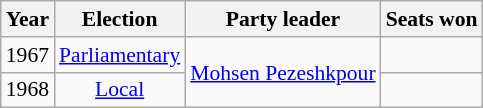<table class="wikitable" style="font-size:90%;text-align:center;">
<tr>
<th>Year</th>
<th>Election</th>
<th>Party leader</th>
<th>Seats won</th>
</tr>
<tr>
<td>1967</td>
<td><a href='#'>Parliamentary</a></td>
<td rowspan="2"><a href='#'>Mohsen Pezeshkpour</a></td>
<td></td>
</tr>
<tr>
<td>1968</td>
<td><a href='#'>Local</a></td>
<td></td>
</tr>
</table>
